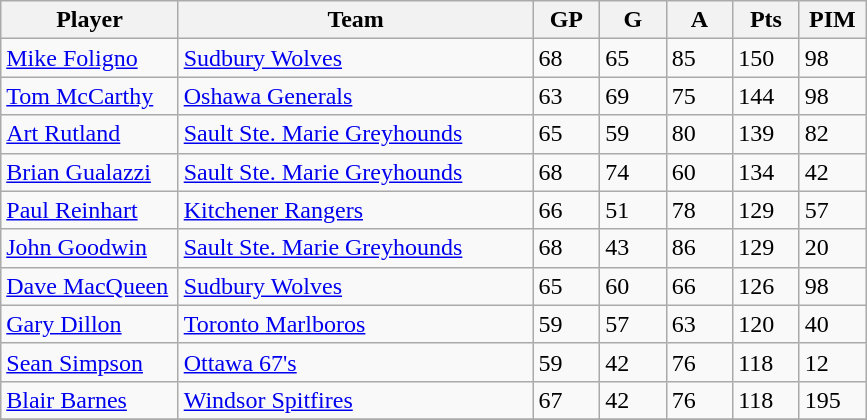<table class="wikitable">
<tr>
<th bgcolor="#DDDDFF" width="20%">Player</th>
<th bgcolor="#DDDDFF" width="40%">Team</th>
<th bgcolor="#DDDDFF" width="7.5%">GP</th>
<th bgcolor="#DDDDFF" width="7.5%">G</th>
<th bgcolor="#DDDDFF" width="7.5%">A</th>
<th bgcolor="#DDDDFF" width="7.5%">Pts</th>
<th bgcolor="#DDDDFF" width="7.5%">PIM</th>
</tr>
<tr>
<td><a href='#'>Mike Foligno</a></td>
<td><a href='#'>Sudbury Wolves</a></td>
<td>68</td>
<td>65</td>
<td>85</td>
<td>150</td>
<td>98</td>
</tr>
<tr>
<td><a href='#'>Tom McCarthy</a></td>
<td><a href='#'>Oshawa Generals</a></td>
<td>63</td>
<td>69</td>
<td>75</td>
<td>144</td>
<td>98</td>
</tr>
<tr>
<td><a href='#'>Art Rutland</a></td>
<td><a href='#'>Sault Ste. Marie Greyhounds</a></td>
<td>65</td>
<td>59</td>
<td>80</td>
<td>139</td>
<td>82</td>
</tr>
<tr>
<td><a href='#'>Brian Gualazzi</a></td>
<td><a href='#'>Sault Ste. Marie Greyhounds</a></td>
<td>68</td>
<td>74</td>
<td>60</td>
<td>134</td>
<td>42</td>
</tr>
<tr>
<td><a href='#'>Paul Reinhart</a></td>
<td><a href='#'>Kitchener Rangers</a></td>
<td>66</td>
<td>51</td>
<td>78</td>
<td>129</td>
<td>57</td>
</tr>
<tr>
<td><a href='#'>John Goodwin</a></td>
<td><a href='#'>Sault Ste. Marie Greyhounds</a></td>
<td>68</td>
<td>43</td>
<td>86</td>
<td>129</td>
<td>20</td>
</tr>
<tr>
<td><a href='#'>Dave MacQueen</a></td>
<td><a href='#'>Sudbury Wolves</a></td>
<td>65</td>
<td>60</td>
<td>66</td>
<td>126</td>
<td>98</td>
</tr>
<tr>
<td><a href='#'>Gary Dillon</a></td>
<td><a href='#'>Toronto Marlboros</a></td>
<td>59</td>
<td>57</td>
<td>63</td>
<td>120</td>
<td>40</td>
</tr>
<tr>
<td><a href='#'>Sean Simpson</a></td>
<td><a href='#'>Ottawa 67's</a></td>
<td>59</td>
<td>42</td>
<td>76</td>
<td>118</td>
<td>12</td>
</tr>
<tr>
<td><a href='#'>Blair Barnes</a></td>
<td><a href='#'>Windsor Spitfires</a></td>
<td>67</td>
<td>42</td>
<td>76</td>
<td>118</td>
<td>195</td>
</tr>
<tr>
</tr>
</table>
